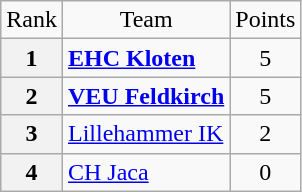<table class="wikitable" style="text-align: center;">
<tr>
<td>Rank</td>
<td>Team</td>
<td>Points</td>
</tr>
<tr>
<th>1</th>
<td style="text-align: left;"> <strong><a href='#'>EHC Kloten</a></strong></td>
<td>5</td>
</tr>
<tr>
<th>2</th>
<td style="text-align: left;"> <strong><a href='#'>VEU Feldkirch</a></strong></td>
<td>5</td>
</tr>
<tr>
<th>3</th>
<td style="text-align: left;"> <a href='#'>Lillehammer IK</a></td>
<td>2</td>
</tr>
<tr>
<th>4</th>
<td style="text-align: left;"> <a href='#'>CH Jaca</a></td>
<td>0</td>
</tr>
</table>
